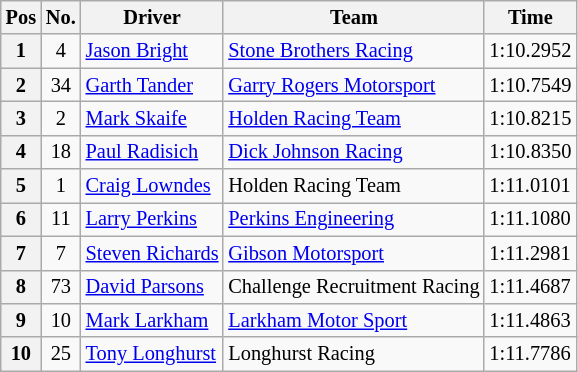<table class="wikitable" style="font-size: 85%;">
<tr>
<th>Pos</th>
<th>No.</th>
<th>Driver</th>
<th>Team</th>
<th>Time</th>
</tr>
<tr>
<th>1</th>
<td align="center">4</td>
<td> <a href='#'>Jason Bright</a></td>
<td><a href='#'>Stone Brothers Racing</a></td>
<td>1:10.2952</td>
</tr>
<tr>
<th>2</th>
<td align="center">34</td>
<td> <a href='#'>Garth Tander</a></td>
<td><a href='#'>Garry Rogers Motorsport</a></td>
<td>1:10.7549</td>
</tr>
<tr>
<th>3</th>
<td align="center">2</td>
<td> <a href='#'>Mark Skaife</a></td>
<td><a href='#'>Holden Racing Team</a></td>
<td>1:10.8215</td>
</tr>
<tr>
<th>4</th>
<td align="center">18</td>
<td> <a href='#'>Paul Radisich</a></td>
<td><a href='#'>Dick Johnson Racing</a></td>
<td>1:10.8350</td>
</tr>
<tr>
<th>5</th>
<td align="center">1</td>
<td> <a href='#'>Craig Lowndes</a></td>
<td>Holden Racing Team</td>
<td>1:11.0101</td>
</tr>
<tr>
<th>6</th>
<td align="center">11</td>
<td> <a href='#'>Larry Perkins</a></td>
<td><a href='#'>Perkins Engineering</a></td>
<td>1:11.1080</td>
</tr>
<tr>
<th>7</th>
<td align="center">7</td>
<td> <a href='#'>Steven Richards</a></td>
<td><a href='#'>Gibson Motorsport</a></td>
<td>1:11.2981</td>
</tr>
<tr>
<th>8</th>
<td align="center">73</td>
<td> <a href='#'>David Parsons</a></td>
<td>Challenge Recruitment Racing</td>
<td>1:11.4687</td>
</tr>
<tr>
<th>9</th>
<td align="center">10</td>
<td> <a href='#'>Mark Larkham</a></td>
<td><a href='#'>Larkham Motor Sport</a></td>
<td>1:11.4863</td>
</tr>
<tr>
<th>10</th>
<td align="center">25</td>
<td> <a href='#'>Tony Longhurst</a></td>
<td>Longhurst Racing</td>
<td>1:11.7786</td>
</tr>
</table>
